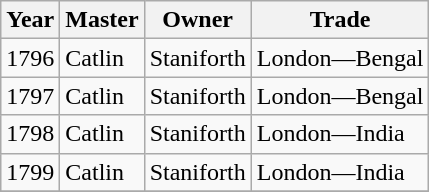<table class="sortable wikitable">
<tr>
<th>Year</th>
<th>Master</th>
<th>Owner</th>
<th>Trade</th>
</tr>
<tr>
<td>1796</td>
<td>Catlin</td>
<td>Staniforth</td>
<td>London—Bengal</td>
</tr>
<tr>
<td>1797</td>
<td>Catlin</td>
<td>Staniforth</td>
<td>London—Bengal</td>
</tr>
<tr>
<td>1798</td>
<td>Catlin</td>
<td>Staniforth</td>
<td>London—India</td>
</tr>
<tr>
<td>1799</td>
<td>Catlin</td>
<td>Staniforth</td>
<td>London—India</td>
</tr>
<tr>
</tr>
</table>
